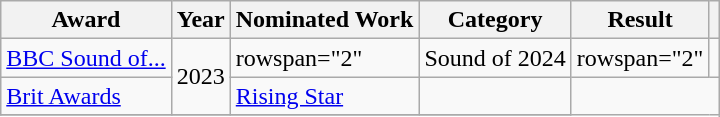<table class="wikitable">
<tr>
<th>Award</th>
<th>Year</th>
<th>Nominated Work</th>
<th>Category</th>
<th>Result</th>
<th></th>
</tr>
<tr>
<td><a href='#'>BBC Sound of...</a></td>
<td rowspan="2">2023</td>
<td>rowspan="2" </td>
<td>Sound of 2024</td>
<td>rowspan="2" </td>
<td></td>
</tr>
<tr>
<td><a href='#'>Brit Awards</a></td>
<td><a href='#'>Rising Star</a></td>
<td></td>
</tr>
<tr>
</tr>
</table>
